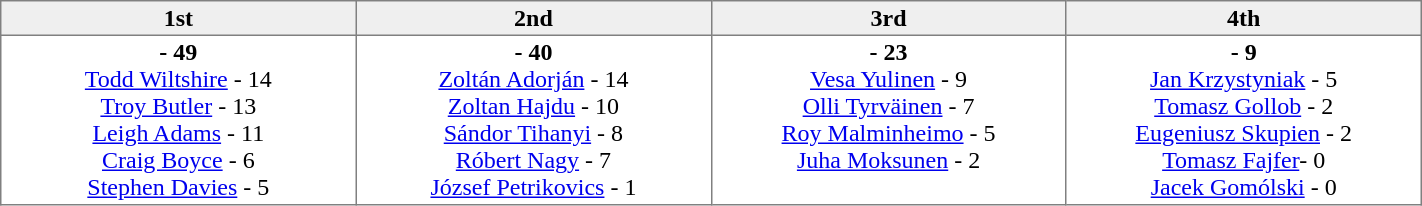<table border="1" cellpadding="2" cellspacing="0" style="width:75%; border-collapse:collapse">
<tr style="text-align:center; background:#efefef;">
<th width=20% >1st</th>
<th width=20% >2nd</th>
<th width=20% >3rd</th>
<th width=20%>4th</th>
</tr>
<tr align=center>
<td valign=top ><strong> - 49</strong><br><a href='#'>Todd Wiltshire</a> - 14<br><a href='#'>Troy Butler</a> - 13<br><a href='#'>Leigh Adams</a> - 11<br><a href='#'>Craig Boyce</a> - 6<br><a href='#'>Stephen Davies</a> - 5</td>
<td valign=top ><strong> - 40</strong><br><a href='#'>Zoltán Adorján</a> - 14<br><a href='#'>Zoltan Hajdu</a> - 10<br><a href='#'>Sándor Tihanyi</a> - 8<br><a href='#'>Róbert Nagy</a> - 7<br><a href='#'>József Petrikovics</a> - 1</td>
<td valign=top ><strong> - 23</strong><br><a href='#'>Vesa Yulinen</a> - 9<br><a href='#'>Olli Tyrväinen</a> - 7<br><a href='#'>Roy Malminheimo</a> - 5<br><a href='#'>Juha Moksunen</a> - 2</td>
<td valign=top><strong> - 9</strong><br><a href='#'>Jan Krzystyniak</a> - 5<br><a href='#'>Tomasz Gollob</a> - 2<br><a href='#'>Eugeniusz Skupien</a> - 2<br><a href='#'>Tomasz Fajfer</a>- 0<br><a href='#'>Jacek Gomólski</a> - 0</td>
</tr>
</table>
